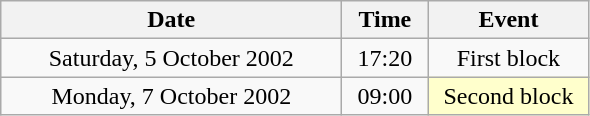<table class = "wikitable" style="text-align:center;">
<tr>
<th width=220>Date</th>
<th width=50>Time</th>
<th width=100>Event</th>
</tr>
<tr>
<td>Saturday, 5 October 2002</td>
<td>17:20</td>
<td>First block</td>
</tr>
<tr>
<td>Monday, 7 October 2002</td>
<td>09:00</td>
<td bgcolor=ffffcc>Second block</td>
</tr>
</table>
